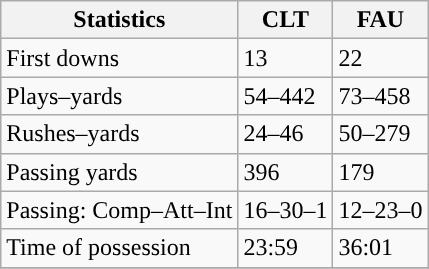<table class="wikitable" style="float: left;">
<tr>
<th>Statistics</th>
<th>CLT</th>
<th>FAU</th>
</tr>
<tr>
<td>First downs</td>
<td>13</td>
<td>22</td>
</tr>
<tr>
<td>Plays–yards</td>
<td>54–442</td>
<td>73–458</td>
</tr>
<tr>
<td>Rushes–yards</td>
<td>24–46</td>
<td>50–279</td>
</tr>
<tr>
<td>Passing yards</td>
<td>396</td>
<td>179</td>
</tr>
<tr>
<td>Passing: Comp–Att–Int</td>
<td>16–30–1</td>
<td>12–23–0</td>
</tr>
<tr>
<td>Time of possession</td>
<td>23:59</td>
<td>36:01</td>
</tr>
<tr>
</tr>
</table>
